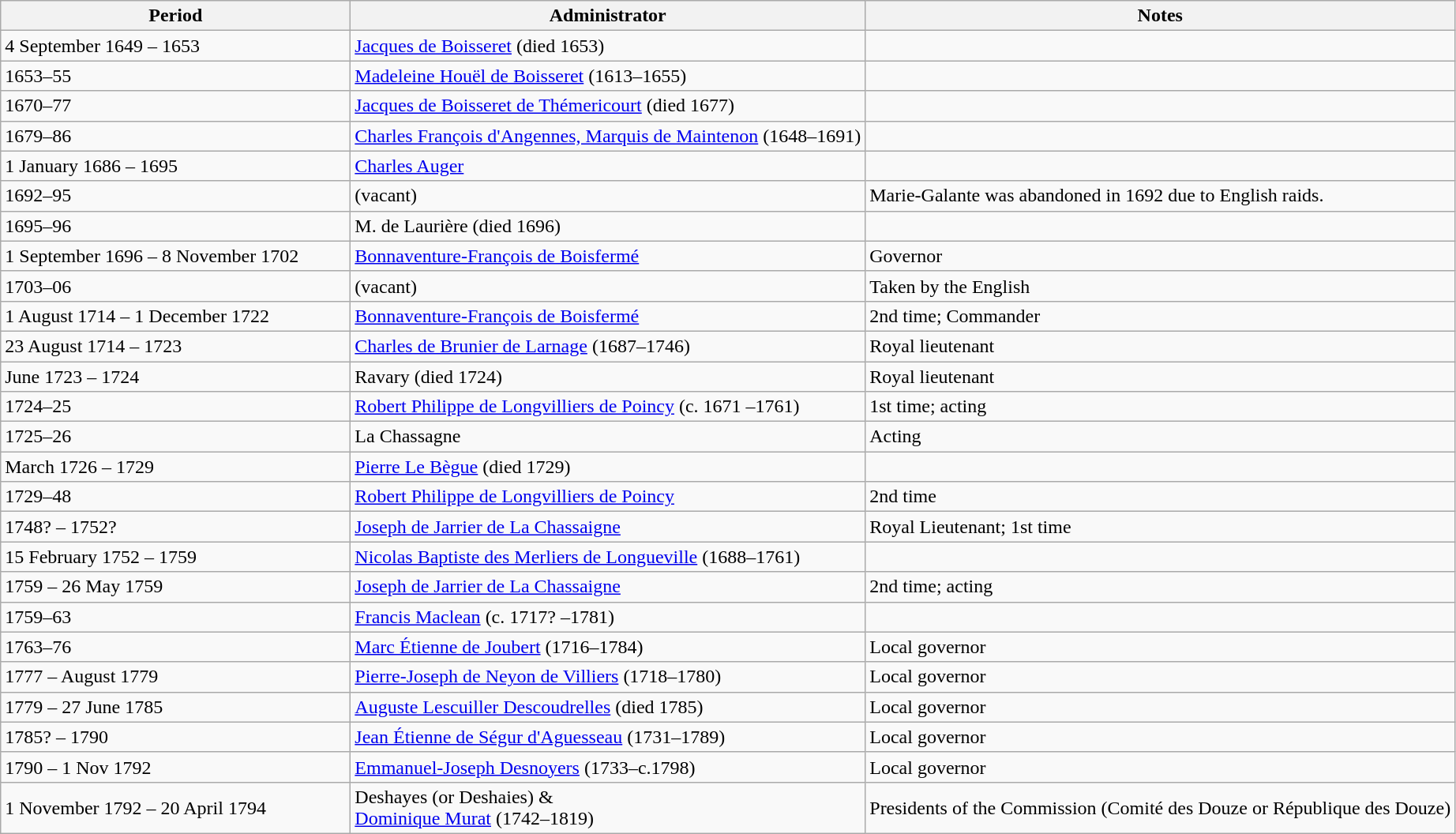<table class=wikitable>
<tr>
<th style="width:18em;">Period</th>
<th>Administrator</th>
<th>Notes</th>
</tr>
<tr>
<td>4 September 1649 – 1653</td>
<td><a href='#'>Jacques de Boisseret</a> (died 1653)</td>
<td></td>
</tr>
<tr>
<td>1653–55</td>
<td><a href='#'>Madeleine Houël de Boisseret</a> (1613–1655)</td>
<td></td>
</tr>
<tr>
<td>1670–77</td>
<td><a href='#'>Jacques de Boisseret de Thémericourt</a> (died 1677)</td>
<td></td>
</tr>
<tr>
<td>1679–86</td>
<td><a href='#'>Charles François d'Angennes, Marquis de Maintenon</a> (1648–1691)</td>
<td></td>
</tr>
<tr>
<td>1 January 1686 – 1695</td>
<td><a href='#'>Charles Auger</a></td>
<td></td>
</tr>
<tr>
<td>1692–95</td>
<td>(vacant)</td>
<td>Marie-Galante was abandoned in 1692 due to English raids.</td>
</tr>
<tr>
<td>1695–96</td>
<td>M. de Laurière (died 1696)</td>
<td></td>
</tr>
<tr>
<td>1 September 1696 – 8 November 1702</td>
<td><a href='#'>Bonnaventure-François de Boisfermé</a></td>
<td>Governor</td>
</tr>
<tr>
<td>1703–06</td>
<td>(vacant)</td>
<td>Taken by the English</td>
</tr>
<tr>
<td>1 August 1714 – 1 December 1722</td>
<td><a href='#'>Bonnaventure-François de Boisfermé</a></td>
<td>2nd time; Commander</td>
</tr>
<tr>
<td>23 August 1714 – 1723</td>
<td><a href='#'>Charles de Brunier de Larnage</a> (1687–1746)</td>
<td>Royal lieutenant</td>
</tr>
<tr>
<td>June 1723 – 1724</td>
<td>Ravary (died 1724)</td>
<td>Royal lieutenant</td>
</tr>
<tr>
<td>1724–25</td>
<td><a href='#'>Robert Philippe de Longvilliers de Poincy</a> (c. 1671 –1761)</td>
<td>1st time; acting</td>
</tr>
<tr>
<td>1725–26</td>
<td>La Chassagne</td>
<td>Acting</td>
</tr>
<tr>
<td>March 1726 – 1729</td>
<td><a href='#'>Pierre Le Bègue</a> (died 1729)</td>
<td></td>
</tr>
<tr>
<td>1729–48</td>
<td><a href='#'>Robert Philippe de Longvilliers de Poincy</a></td>
<td>2nd time</td>
</tr>
<tr>
<td>1748? – 1752?</td>
<td><a href='#'>Joseph de Jarrier de La Chassaigne</a></td>
<td>Royal Lieutenant; 1st time</td>
</tr>
<tr>
<td>15 February 1752 – 1759</td>
<td><a href='#'>Nicolas Baptiste des Merliers de Longueville</a> (1688–1761)</td>
<td></td>
</tr>
<tr>
<td>1759 – 26 May 1759</td>
<td><a href='#'>Joseph de Jarrier de La Chassaigne</a></td>
<td>2nd time; acting</td>
</tr>
<tr>
<td>1759–63</td>
<td><a href='#'>Francis Maclean</a> (c. 1717? –1781)</td>
<td></td>
</tr>
<tr>
<td>1763–76</td>
<td><a href='#'>Marc Étienne de Joubert</a> (1716–1784)</td>
<td>Local governor</td>
</tr>
<tr>
<td>1777 – August 1779</td>
<td><a href='#'>Pierre-Joseph de Neyon de Villiers</a> (1718–1780)</td>
<td>Local governor</td>
</tr>
<tr>
<td>1779 – 27 June 1785</td>
<td><a href='#'>Auguste Lescuiller Descoudrelles</a> (died 1785)</td>
<td>Local governor</td>
</tr>
<tr>
<td>1785? – 1790</td>
<td><a href='#'>Jean Étienne de Ségur d'Aguesseau</a> (1731–1789)</td>
<td>Local governor</td>
</tr>
<tr>
<td>1790 – 1 Nov 1792</td>
<td><a href='#'>Emmanuel-Joseph Desnoyers</a> (1733–c.1798)</td>
<td>Local governor</td>
</tr>
<tr>
<td>1 November 1792 – 20 April 1794</td>
<td>Deshayes (or Deshaies) &<br><a href='#'>Dominique Murat</a> (1742–1819)</td>
<td>Presidents of the Commission (Comité des Douze or République des Douze)</td>
</tr>
</table>
